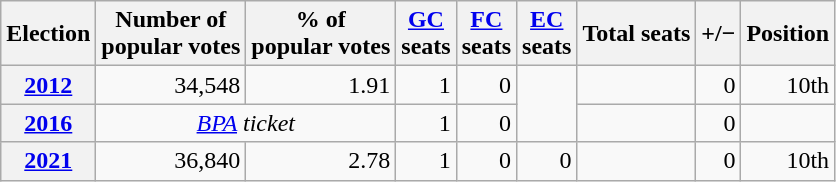<table class="wikitable" style="text-align: right;">
<tr align=center>
<th><strong>Election</strong></th>
<th>Number of<br>popular votes</th>
<th>% of<br>popular votes</th>
<th><a href='#'>GC</a><br>seats</th>
<th><a href='#'>FC</a><br>seats</th>
<th><a href='#'>EC</a><br>seats</th>
<th>Total seats</th>
<th>+/−</th>
<th>Position</th>
</tr>
<tr>
<th><a href='#'>2012</a></th>
<td>34,548</td>
<td>1.91</td>
<td>1</td>
<td>0</td>
<td rowspan=2></td>
<td></td>
<td>0</td>
<td>10th</td>
</tr>
<tr>
<th><a href='#'>2016</a></th>
<td align=center colspan=2><em><a href='#'>BPA</a> ticket</em></td>
<td>1</td>
<td>0</td>
<td></td>
<td>0</td>
<td></td>
</tr>
<tr>
<th><a href='#'>2021</a></th>
<td>36,840</td>
<td>2.78</td>
<td>1</td>
<td>0</td>
<td>0</td>
<td></td>
<td>0</td>
<td>10th</td>
</tr>
</table>
